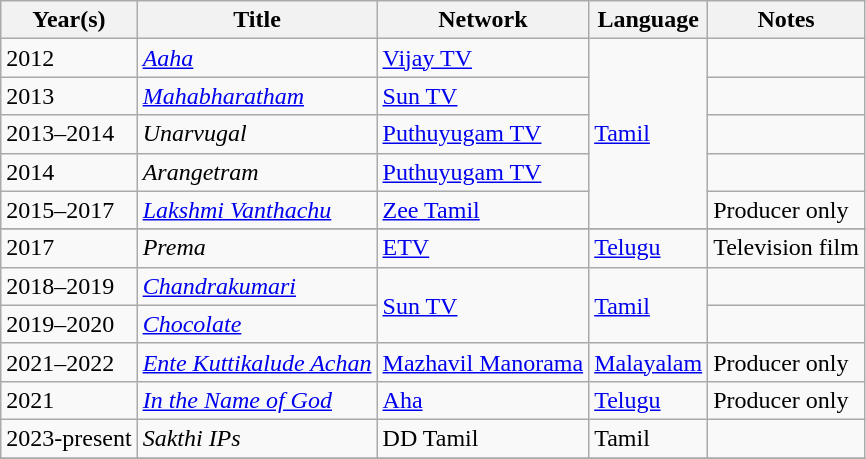<table class="wikitable sortable">
<tr>
<th>Year(s)</th>
<th>Title</th>
<th>Network</th>
<th>Language</th>
<th>Notes</th>
</tr>
<tr>
<td>2012</td>
<td><em><a href='#'>Aaha</a></em></td>
<td><a href='#'>Vijay TV</a></td>
<td rowspan=5><a href='#'>Tamil</a></td>
<td></td>
</tr>
<tr>
<td>2013</td>
<td><em><a href='#'>Mahabharatham</a></em></td>
<td><a href='#'>Sun TV</a></td>
<td></td>
</tr>
<tr>
<td>2013–2014</td>
<td><em>Unarvugal</em></td>
<td><a href='#'>Puthuyugam TV</a></td>
<td></td>
</tr>
<tr>
<td>2014</td>
<td><em>Arangetram</em></td>
<td><a href='#'>Puthuyugam TV</a></td>
<td></td>
</tr>
<tr>
<td>2015–2017</td>
<td><em><a href='#'>Lakshmi Vanthachu</a></em></td>
<td><a href='#'>Zee Tamil</a></td>
<td>Producer only</td>
</tr>
<tr>
</tr>
<tr>
<td>2017</td>
<td><em>Prema</em></td>
<td><a href='#'>ETV</a></td>
<td><a href='#'>Telugu</a></td>
<td>Television film</td>
</tr>
<tr>
<td>2018–2019</td>
<td><em><a href='#'>Chandrakumari</a></em></td>
<td rowspan =2><a href='#'>Sun TV</a></td>
<td rowspan=2><a href='#'>Tamil</a></td>
<td></td>
</tr>
<tr>
<td>2019–2020</td>
<td><em><a href='#'>Chocolate</a></em></td>
<td></td>
</tr>
<tr>
<td>2021–2022</td>
<td><em><a href='#'>Ente Kuttikalude Achan</a></em></td>
<td><a href='#'>Mazhavil Manorama</a></td>
<td><a href='#'>Malayalam</a></td>
<td>Producer only</td>
</tr>
<tr>
<td>2021</td>
<td><em><a href='#'>In the Name of God</a></em></td>
<td><a href='#'>Aha</a></td>
<td><a href='#'>Telugu</a></td>
<td>Producer only</td>
</tr>
<tr>
<td>2023-present</td>
<td><em>Sakthi IPs</em></td>
<td>DD Tamil</td>
<td>Tamil</td>
<td></td>
</tr>
<tr>
</tr>
</table>
